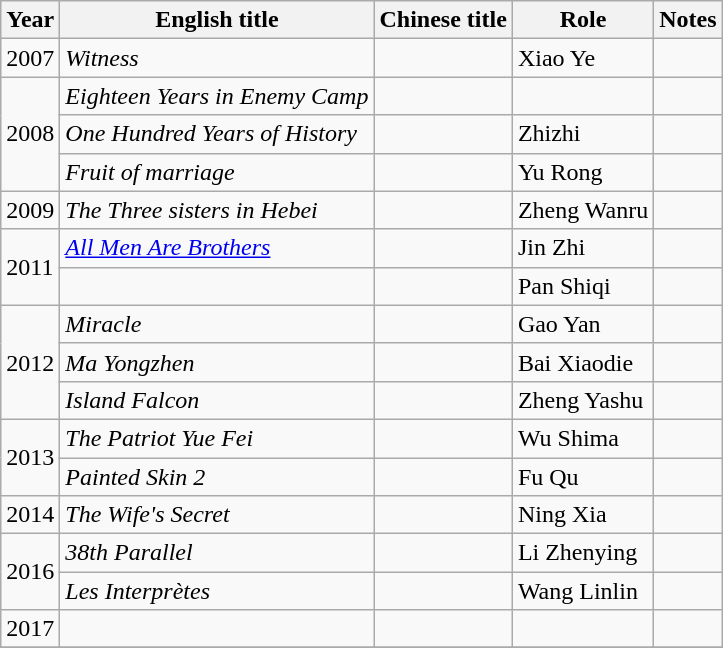<table class="wikitable">
<tr>
<th>Year</th>
<th>English title</th>
<th>Chinese title</th>
<th>Role</th>
<th>Notes</th>
</tr>
<tr>
<td>2007</td>
<td><em>Witness</em></td>
<td></td>
<td>Xiao Ye</td>
<td></td>
</tr>
<tr>
<td rowspan="3">2008</td>
<td><em>Eighteen Years in Enemy Camp</em></td>
<td></td>
<td></td>
<td></td>
</tr>
<tr>
<td><em>One Hundred Years of History</em></td>
<td></td>
<td>Zhizhi</td>
<td></td>
</tr>
<tr>
<td><em>Fruit of marriage</em></td>
<td></td>
<td>Yu Rong</td>
<td></td>
</tr>
<tr>
<td>2009</td>
<td><em>The Three sisters in Hebei</em></td>
<td></td>
<td>Zheng Wanru</td>
<td></td>
</tr>
<tr>
<td rowspan="2">2011</td>
<td><em><a href='#'>All Men Are Brothers</a></em></td>
<td></td>
<td>Jin Zhi</td>
<td></td>
</tr>
<tr>
<td></td>
<td></td>
<td>Pan Shiqi</td>
<td></td>
</tr>
<tr>
<td rowspan="3">2012</td>
<td><em>Miracle</em></td>
<td></td>
<td>Gao Yan</td>
<td></td>
</tr>
<tr>
<td><em>Ma Yongzhen</em></td>
<td></td>
<td>Bai Xiaodie</td>
<td></td>
</tr>
<tr>
<td><em>Island Falcon</em></td>
<td></td>
<td>Zheng Yashu</td>
<td></td>
</tr>
<tr>
<td rowspan="2">2013</td>
<td><em>The Patriot Yue Fei</em></td>
<td></td>
<td>Wu Shima</td>
<td></td>
</tr>
<tr>
<td><em>Painted Skin 2</em></td>
<td></td>
<td>Fu Qu</td>
<td></td>
</tr>
<tr>
<td>2014</td>
<td><em>The Wife's Secret</em></td>
<td></td>
<td>Ning Xia</td>
<td></td>
</tr>
<tr>
<td rowspan="2">2016</td>
<td><em>38th Parallel</em></td>
<td></td>
<td>Li Zhenying</td>
<td></td>
</tr>
<tr>
<td><em>Les Interprètes</em></td>
<td></td>
<td>Wang Linlin</td>
<td></td>
</tr>
<tr>
<td rowspan="1">2017</td>
<td></td>
<td></td>
<td></td>
<td></td>
</tr>
<tr>
</tr>
</table>
